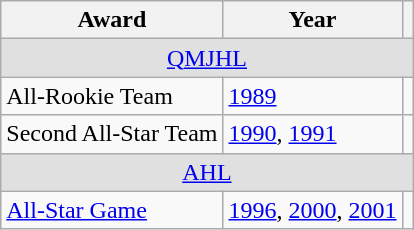<table class="wikitable">
<tr>
<th>Award</th>
<th>Year</th>
<th></th>
</tr>
<tr ALIGN="center" bgcolor="#e0e0e0">
<td colspan="3"><a href='#'>QMJHL</a></td>
</tr>
<tr>
<td>All-Rookie Team</td>
<td><a href='#'>1989</a></td>
<td></td>
</tr>
<tr>
<td>Second All-Star Team</td>
<td><a href='#'>1990</a>, <a href='#'>1991</a></td>
<td></td>
</tr>
<tr ALIGN="center" bgcolor="#e0e0e0">
<td colspan="3"><a href='#'>AHL</a></td>
</tr>
<tr>
<td><a href='#'>All-Star Game</a></td>
<td><a href='#'>1996</a>, <a href='#'>2000</a>, <a href='#'>2001</a></td>
<td></td>
</tr>
</table>
